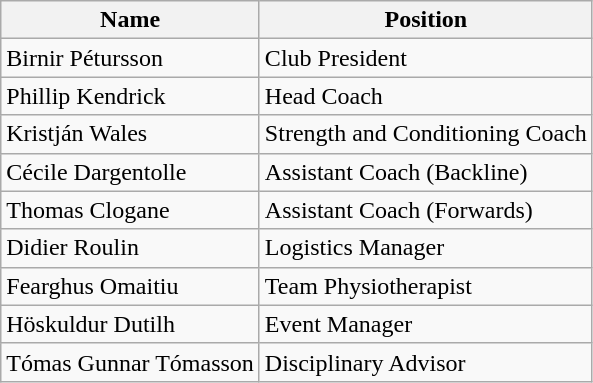<table class="wikitable">
<tr>
<th>Name</th>
<th>Position</th>
</tr>
<tr>
<td>Birnir Pétursson</td>
<td>Club President</td>
</tr>
<tr>
<td>Phillip Kendrick</td>
<td>Head Coach</td>
</tr>
<tr>
<td>Kristján Wales</td>
<td>Strength and Conditioning Coach</td>
</tr>
<tr>
<td>Cécile Dargentolle</td>
<td>Assistant Coach (Backline)</td>
</tr>
<tr>
<td>Thomas Clogane</td>
<td>Assistant Coach (Forwards)</td>
</tr>
<tr>
<td>Didier Roulin</td>
<td>Logistics Manager</td>
</tr>
<tr>
<td>Fearghus Omaitiu</td>
<td>Team Physiotherapist</td>
</tr>
<tr>
<td>Höskuldur Dutilh</td>
<td>Event Manager</td>
</tr>
<tr>
<td>Tómas Gunnar Tómasson</td>
<td>Disciplinary Advisor</td>
</tr>
</table>
